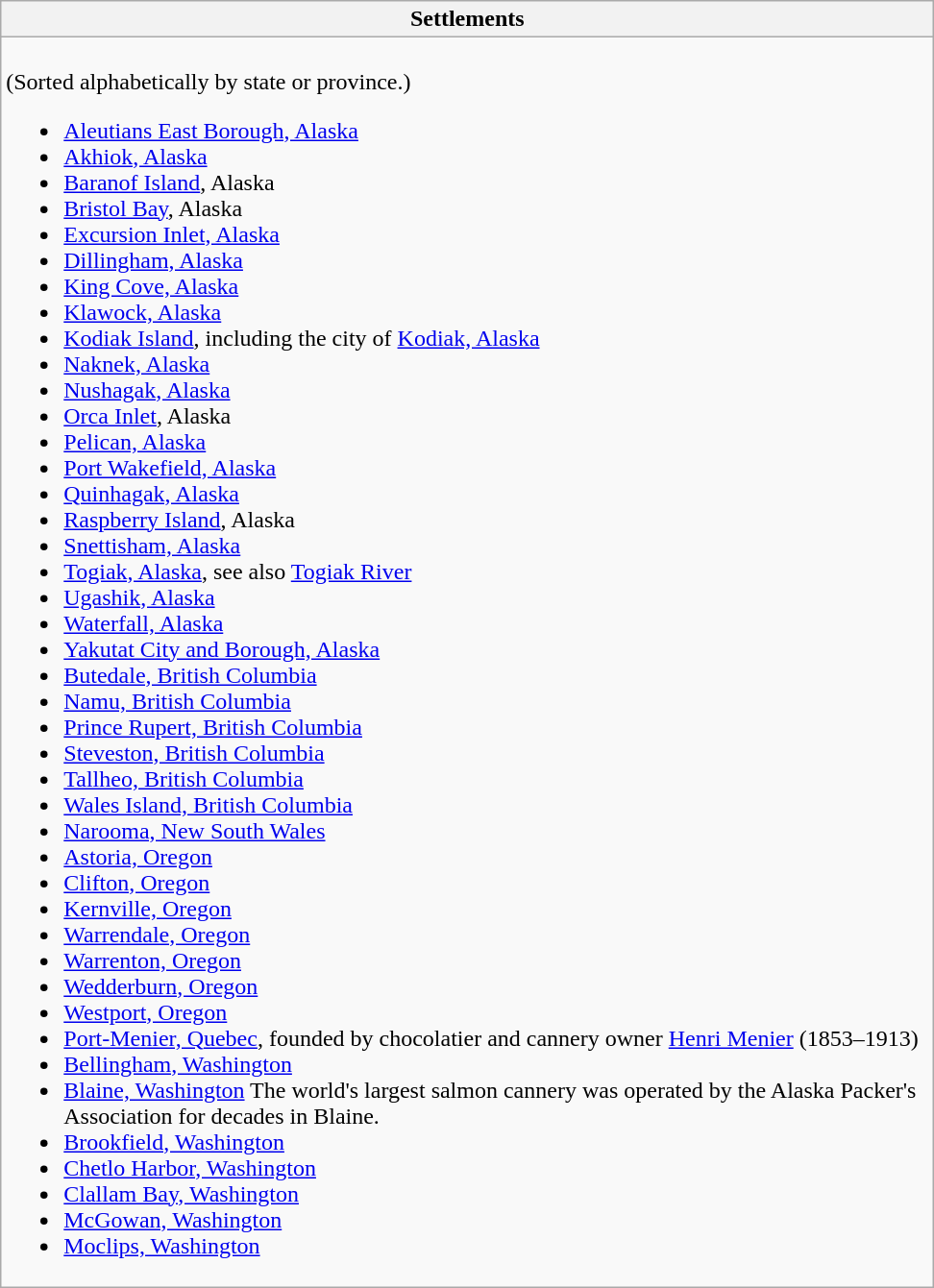<table class="wikitable" style="text-align: left;">
<tr>
<th width="640px">Settlements</th>
</tr>
<tr>
<td><br>(Sorted alphabetically by state or province.)<ul><li><a href='#'>Aleutians East Borough, Alaska</a></li><li><a href='#'>Akhiok, Alaska</a></li><li><a href='#'>Baranof Island</a>, Alaska</li><li><a href='#'>Bristol Bay</a>, Alaska</li><li><a href='#'>Excursion Inlet, Alaska</a></li><li><a href='#'>Dillingham, Alaska</a></li><li><a href='#'>King Cove, Alaska</a></li><li><a href='#'>Klawock, Alaska</a></li><li><a href='#'>Kodiak Island</a>, including the city of <a href='#'>Kodiak, Alaska</a></li><li><a href='#'>Naknek, Alaska</a></li><li><a href='#'>Nushagak, Alaska</a></li><li><a href='#'>Orca Inlet</a>, Alaska</li><li><a href='#'>Pelican, Alaska</a></li><li><a href='#'>Port Wakefield, Alaska</a></li><li><a href='#'>Quinhagak, Alaska</a></li><li><a href='#'>Raspberry Island</a>, Alaska</li><li><a href='#'>Snettisham, Alaska</a></li><li><a href='#'>Togiak, Alaska</a>, see also <a href='#'>Togiak River</a></li><li><a href='#'>Ugashik, Alaska</a></li><li><a href='#'>Waterfall, Alaska</a></li><li><a href='#'>Yakutat City and Borough, Alaska</a></li><li><a href='#'>Butedale, British Columbia</a></li><li><a href='#'>Namu, British Columbia</a></li><li><a href='#'>Prince Rupert, British Columbia</a></li><li><a href='#'>Steveston, British Columbia</a></li><li><a href='#'>Tallheo, British Columbia</a></li><li><a href='#'>Wales Island, British Columbia</a></li><li><a href='#'>Narooma, New South Wales</a></li><li><a href='#'>Astoria, Oregon</a></li><li><a href='#'>Clifton, Oregon</a></li><li><a href='#'>Kernville, Oregon</a></li><li><a href='#'>Warrendale, Oregon</a></li><li><a href='#'>Warrenton, Oregon</a></li><li><a href='#'>Wedderburn, Oregon</a></li><li><a href='#'>Westport, Oregon</a></li><li><a href='#'>Port-Menier, Quebec</a>, founded by chocolatier and cannery owner <a href='#'>Henri Menier</a> (1853–1913)</li><li><a href='#'>Bellingham, Washington</a></li><li><a href='#'>Blaine, Washington</a> The world's largest salmon cannery was operated by the Alaska Packer's Association for decades in Blaine.</li><li><a href='#'>Brookfield, Washington</a></li><li><a href='#'>Chetlo Harbor, Washington</a></li><li><a href='#'>Clallam Bay, Washington</a></li><li><a href='#'>McGowan, Washington</a></li><li><a href='#'>Moclips, Washington</a></li></ul></td>
</tr>
</table>
